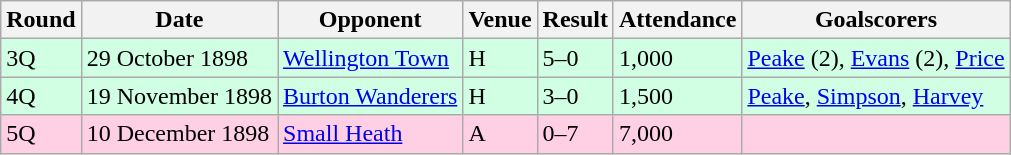<table class="wikitable">
<tr>
<th>Round</th>
<th>Date</th>
<th>Opponent</th>
<th>Venue</th>
<th>Result</th>
<th>Attendance</th>
<th>Goalscorers</th>
</tr>
<tr style="background-color: #d0ffe3;">
<td>3Q</td>
<td>29 October 1898</td>
<td><a href='#'>Wellington Town</a></td>
<td>H</td>
<td>5–0</td>
<td>1,000</td>
<td><a href='#'>Peake</a> (2), <a href='#'>Evans</a> (2), <a href='#'>Price</a></td>
</tr>
<tr style="background-color: #d0ffe3;">
<td>4Q</td>
<td>19 November 1898</td>
<td><a href='#'>Burton Wanderers</a></td>
<td>H</td>
<td>3–0</td>
<td>1,500</td>
<td><a href='#'>Peake</a>, <a href='#'>Simpson</a>, <a href='#'>Harvey</a></td>
</tr>
<tr style="background-color: #ffd0e3;">
<td>5Q</td>
<td>10 December 1898</td>
<td><a href='#'>Small Heath</a></td>
<td>A</td>
<td>0–7</td>
<td>7,000</td>
<td></td>
</tr>
</table>
